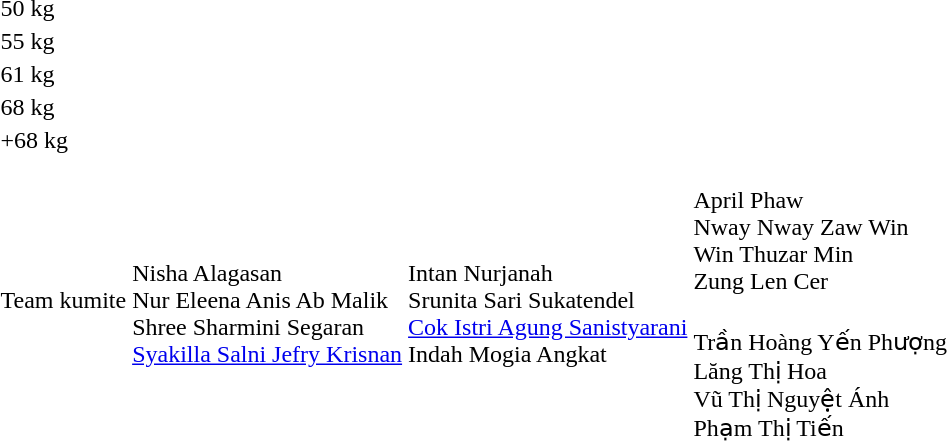<table>
<tr>
<td rowspan=2>50 kg</td>
<td rowspan=2></td>
<td rowspan=2></td>
<td></td>
</tr>
<tr>
<td></td>
</tr>
<tr>
<td rowspan=2>55 kg</td>
<td rowspan=2></td>
<td rowspan=2></td>
<td></td>
</tr>
<tr>
<td></td>
</tr>
<tr>
<td rowspan=2>61 kg</td>
<td rowspan=2></td>
<td rowspan=2></td>
<td></td>
</tr>
<tr>
<td nowrap></td>
</tr>
<tr>
<td rowspan=2>68 kg</td>
<td rowspan=2></td>
<td rowspan=2></td>
<td></td>
</tr>
<tr>
<td></td>
</tr>
<tr>
<td rowspan=2>+68 kg</td>
<td rowspan=2></td>
<td rowspan=2></td>
<td></td>
</tr>
<tr>
<td></td>
</tr>
<tr>
<td rowspan=2>Team kumite</td>
<td rowspan=2 nowrap><br>Nisha Alagasan<br>Nur Eleena Anis Ab Malik<br>Shree Sharmini Segaran<br><a href='#'>Syakilla Salni Jefry Krisnan</a></td>
<td rowspan=2 nowrap><br>Intan Nurjanah<br>Srunita Sari Sukatendel<br><a href='#'>Cok Istri Agung Sanistyarani</a><br>Indah Mogia Angkat</td>
<td><br>April Phaw<br>Nway Nway Zaw Win<br>Win Thuzar Min<br>Zung Len Cer</td>
</tr>
<tr>
<td><br>Trần Hoàng Yến Phượng<br>Lăng Thị Hoa<br>Vũ Thị Nguyệt Ánh<br>Phạm Thị Tiến</td>
</tr>
</table>
